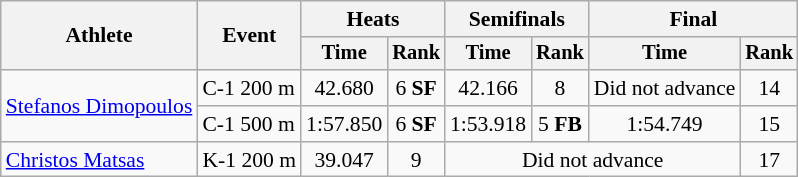<table class=wikitable style="font-size:90%">
<tr>
<th rowspan="2">Athlete</th>
<th rowspan="2">Event</th>
<th colspan=2>Heats</th>
<th colspan=2>Semifinals</th>
<th colspan=2>Final</th>
</tr>
<tr style="font-size:95%">
<th>Time</th>
<th>Rank</th>
<th>Time</th>
<th>Rank</th>
<th>Time</th>
<th>Rank</th>
</tr>
<tr align=center>
<td align=left rowspan=2><a href='#'>Stefanos Dimopoulos</a></td>
<td align=left>C-1 200 m</td>
<td>42.680</td>
<td>6 <strong>SF</strong></td>
<td>42.166</td>
<td>8</td>
<td>Did not advance</td>
<td>14</td>
</tr>
<tr align=center>
<td align=left>C-1 500 m</td>
<td>1:57.850</td>
<td>6 <strong>SF</strong></td>
<td>1:53.918</td>
<td>5 <strong>FB</strong></td>
<td>1:54.749</td>
<td>15</td>
</tr>
<tr align=center>
<td align=left><a href='#'>Christos Matsas</a></td>
<td align=left>K-1 200 m</td>
<td>39.047</td>
<td>9</td>
<td colspan=3>Did not advance</td>
<td>17</td>
</tr>
</table>
